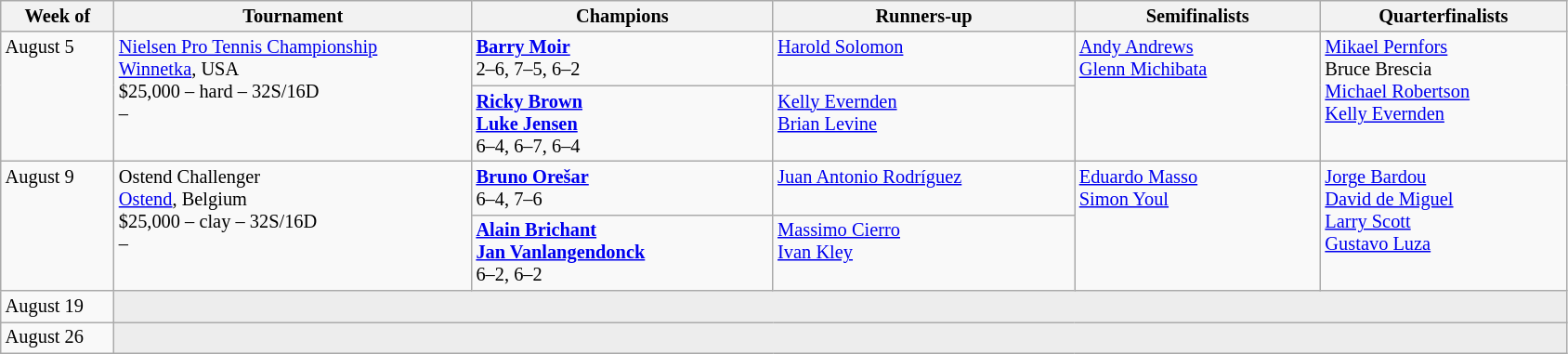<table class="wikitable" style="font-size:85%;">
<tr>
<th width="75">Week of</th>
<th width="250">Tournament</th>
<th width="210">Champions</th>
<th width="210">Runners-up</th>
<th width="170">Semifinalists</th>
<th width="170">Quarterfinalists</th>
</tr>
<tr valign="top">
<td rowspan="2">August 5</td>
<td rowspan="2"><a href='#'>Nielsen Pro Tennis Championship</a><br> <a href='#'>Winnetka</a>, USA<br>$25,000 – hard – 32S/16D<br>  – </td>
<td> <strong><a href='#'>Barry Moir</a></strong> <br>2–6, 7–5, 6–2</td>
<td> <a href='#'>Harold Solomon</a></td>
<td rowspan="2"> <a href='#'>Andy Andrews</a> <br>  <a href='#'>Glenn Michibata</a></td>
<td rowspan="2"> <a href='#'>Mikael Pernfors</a> <br>  Bruce Brescia <br> <a href='#'>Michael Robertson</a> <br>  <a href='#'>Kelly Evernden</a></td>
</tr>
<tr valign="top">
<td> <strong><a href='#'>Ricky Brown</a></strong> <br> <strong><a href='#'>Luke Jensen</a></strong><br>6–4, 6–7, 6–4</td>
<td> <a href='#'>Kelly Evernden</a> <br> <a href='#'>Brian Levine</a></td>
</tr>
<tr valign="top">
<td rowspan="2">August 9</td>
<td rowspan="2">Ostend Challenger<br> <a href='#'>Ostend</a>, Belgium<br>$25,000 – clay – 32S/16D<br>  – </td>
<td> <strong><a href='#'>Bruno Orešar</a></strong> <br>6–4, 7–6</td>
<td> <a href='#'>Juan Antonio Rodríguez</a></td>
<td rowspan="2"> <a href='#'>Eduardo Masso</a> <br>  <a href='#'>Simon Youl</a></td>
<td rowspan="2"> <a href='#'>Jorge Bardou</a> <br>  <a href='#'>David de Miguel</a> <br> <a href='#'>Larry Scott</a> <br>  <a href='#'>Gustavo Luza</a></td>
</tr>
<tr valign="top">
<td> <strong><a href='#'>Alain Brichant</a></strong> <br> <strong><a href='#'>Jan Vanlangendonck</a></strong><br>6–2, 6–2</td>
<td> <a href='#'>Massimo Cierro</a> <br> <a href='#'>Ivan Kley</a></td>
</tr>
<tr valign="top">
<td rowspan="1">August 19</td>
<td colspan="5" bgcolor="#ededed"></td>
</tr>
<tr valign="top">
<td rowspan="1">August 26</td>
<td colspan="5" bgcolor="#ededed"></td>
</tr>
</table>
